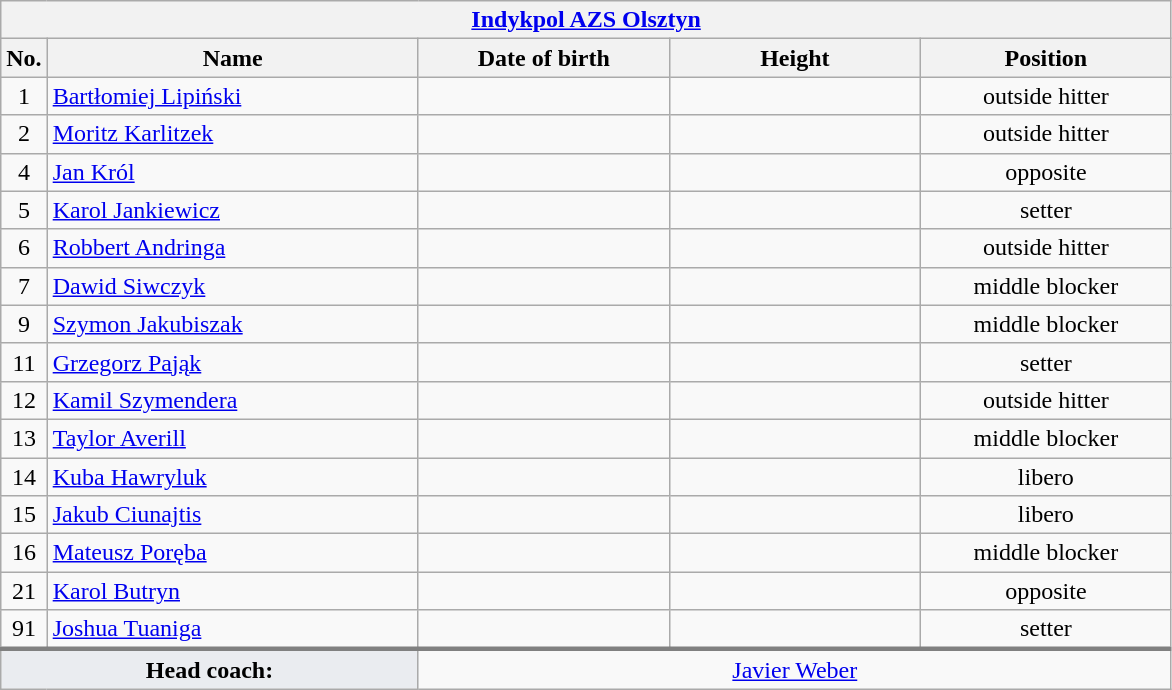<table class="wikitable collapsible collapsed" style="font-size:100%; text-align:center">
<tr>
<th colspan=5 style="width:30em"><a href='#'>Indykpol AZS Olsztyn</a></th>
</tr>
<tr>
<th>No.</th>
<th style="width:15em">Name</th>
<th style="width:10em">Date of birth</th>
<th style="width:10em">Height</th>
<th style="width:10em">Position</th>
</tr>
<tr>
<td>1</td>
<td align=left> <a href='#'>Bartłomiej Lipiński</a></td>
<td align=right></td>
<td></td>
<td>outside hitter</td>
</tr>
<tr>
<td>2</td>
<td align=left> <a href='#'>Moritz Karlitzek</a></td>
<td align=right></td>
<td></td>
<td>outside hitter</td>
</tr>
<tr>
<td>4</td>
<td align=left> <a href='#'>Jan Król</a></td>
<td align=right></td>
<td></td>
<td>opposite</td>
</tr>
<tr>
<td>5</td>
<td align=left> <a href='#'>Karol Jankiewicz</a></td>
<td align=right></td>
<td></td>
<td>setter</td>
</tr>
<tr>
<td>6</td>
<td align=left> <a href='#'>Robbert Andringa</a></td>
<td align=right></td>
<td></td>
<td>outside hitter</td>
</tr>
<tr>
<td>7</td>
<td align=left> <a href='#'>Dawid Siwczyk</a></td>
<td align=right></td>
<td></td>
<td>middle blocker</td>
</tr>
<tr>
<td>9</td>
<td align=left> <a href='#'>Szymon Jakubiszak</a></td>
<td align=right></td>
<td></td>
<td>middle blocker</td>
</tr>
<tr>
<td>11</td>
<td align=left> <a href='#'>Grzegorz Pająk</a></td>
<td align=right></td>
<td></td>
<td>setter</td>
</tr>
<tr>
<td>12</td>
<td align=left> <a href='#'>Kamil Szymendera</a></td>
<td align=right></td>
<td></td>
<td>outside hitter</td>
</tr>
<tr>
<td>13</td>
<td align=left> <a href='#'>Taylor Averill</a></td>
<td align=right></td>
<td></td>
<td>middle blocker</td>
</tr>
<tr>
<td>14</td>
<td align=left> <a href='#'>Kuba Hawryluk</a></td>
<td align=right></td>
<td></td>
<td>libero</td>
</tr>
<tr>
<td>15</td>
<td align=left> <a href='#'>Jakub Ciunajtis</a></td>
<td align=right></td>
<td></td>
<td>libero</td>
</tr>
<tr>
<td>16</td>
<td align=left> <a href='#'>Mateusz Poręba</a></td>
<td align=right></td>
<td></td>
<td>middle blocker</td>
</tr>
<tr>
<td>21</td>
<td align=left> <a href='#'>Karol Butryn</a></td>
<td align=right></td>
<td></td>
<td>opposite</td>
</tr>
<tr>
<td>91</td>
<td align=left> <a href='#'>Joshua Tuaniga</a></td>
<td align=right></td>
<td></td>
<td>setter</td>
</tr>
<tr style="border-top: 3px solid grey">
<td colspan=2 style="background:#EAECF0"><strong>Head coach:</strong></td>
<td colspan=3> <a href='#'>Javier Weber</a></td>
</tr>
</table>
